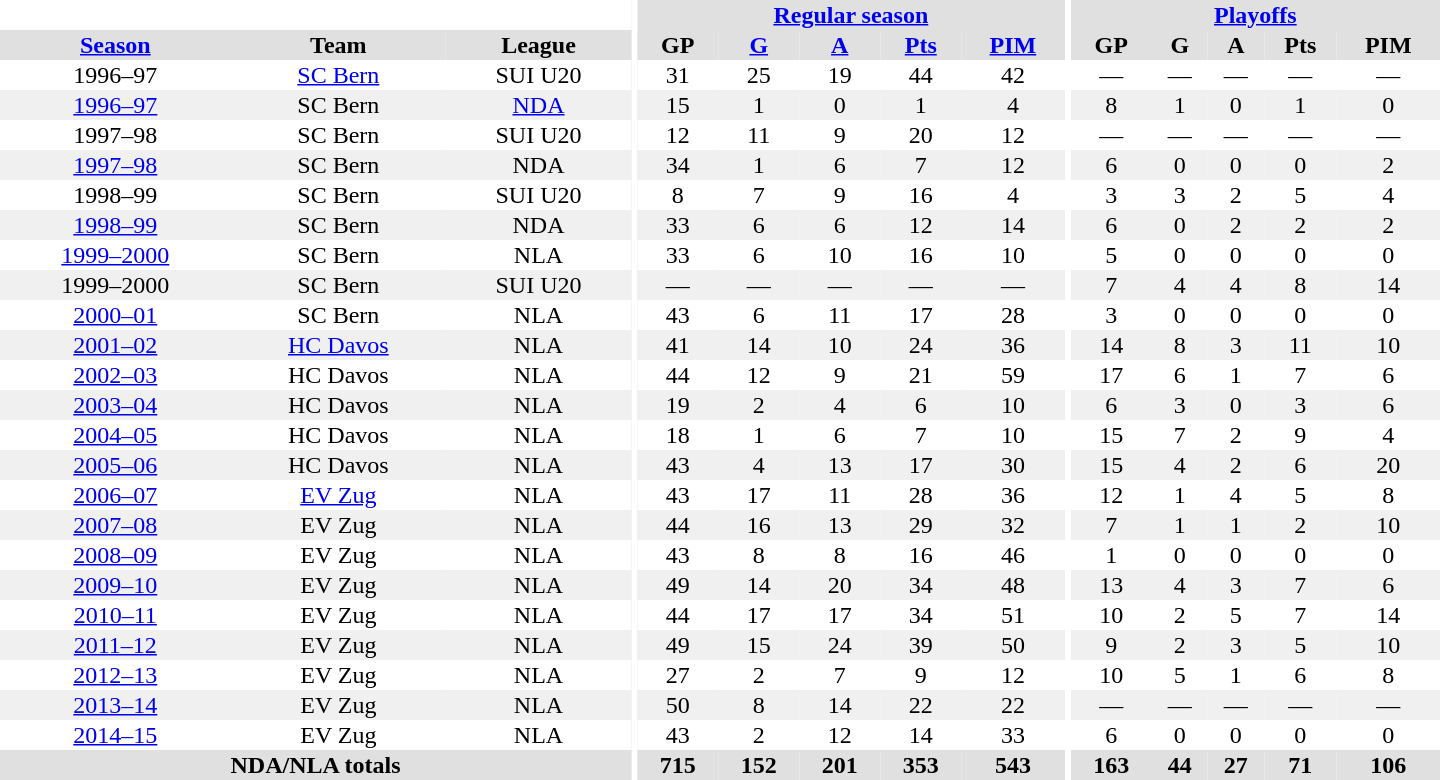<table border="0" cellpadding="1" cellspacing="0" style="text-align:center; width:60em">
<tr bgcolor="#e0e0e0">
<th colspan="3" bgcolor="#ffffff"></th>
<th rowspan="99" bgcolor="#ffffff"></th>
<th colspan="5"><a href='#'>Regular season</a></th>
<th rowspan="99" bgcolor="#ffffff"></th>
<th colspan="5"><a href='#'>Playoffs</a></th>
</tr>
<tr bgcolor="#e0e0e0">
<th><a href='#'>Season</a></th>
<th>Team</th>
<th>League</th>
<th>GP</th>
<th><a href='#'>G</a></th>
<th><a href='#'>A</a></th>
<th><a href='#'>Pts</a></th>
<th><a href='#'>PIM</a></th>
<th>GP</th>
<th>G</th>
<th>A</th>
<th>Pts</th>
<th>PIM</th>
</tr>
<tr>
<td>1996–97</td>
<td><a href='#'>SC Bern</a></td>
<td>SUI U20</td>
<td>31</td>
<td>25</td>
<td>19</td>
<td>44</td>
<td>42</td>
<td>—</td>
<td>—</td>
<td>—</td>
<td>—</td>
<td>—</td>
</tr>
<tr bgcolor="#f0f0f0">
<td><a href='#'>1996–97</a></td>
<td>SC Bern</td>
<td><a href='#'>NDA</a></td>
<td>15</td>
<td>1</td>
<td>0</td>
<td>1</td>
<td>4</td>
<td>8</td>
<td>1</td>
<td>0</td>
<td>1</td>
<td>0</td>
</tr>
<tr>
<td>1997–98</td>
<td>SC Bern</td>
<td>SUI U20</td>
<td>12</td>
<td>11</td>
<td>9</td>
<td>20</td>
<td>12</td>
<td>—</td>
<td>—</td>
<td>—</td>
<td>—</td>
<td>—</td>
</tr>
<tr bgcolor="#f0f0f0">
<td><a href='#'>1997–98</a></td>
<td>SC Bern</td>
<td>NDA</td>
<td>34</td>
<td>1</td>
<td>6</td>
<td>7</td>
<td>12</td>
<td>6</td>
<td>0</td>
<td>0</td>
<td>0</td>
<td>2</td>
</tr>
<tr>
<td>1998–99</td>
<td>SC Bern</td>
<td>SUI U20</td>
<td>8</td>
<td>7</td>
<td>9</td>
<td>16</td>
<td>4</td>
<td>3</td>
<td>3</td>
<td>2</td>
<td>5</td>
<td>4</td>
</tr>
<tr bgcolor="#f0f0f0">
<td><a href='#'>1998–99</a></td>
<td>SC Bern</td>
<td>NDA</td>
<td>33</td>
<td>6</td>
<td>6</td>
<td>12</td>
<td>14</td>
<td>6</td>
<td>0</td>
<td>2</td>
<td>2</td>
<td>2</td>
</tr>
<tr>
<td><a href='#'>1999–2000</a></td>
<td>SC Bern</td>
<td>NLA</td>
<td>33</td>
<td>6</td>
<td>10</td>
<td>16</td>
<td>10</td>
<td>5</td>
<td>0</td>
<td>0</td>
<td>0</td>
<td>0</td>
</tr>
<tr bgcolor="#f0f0f0">
<td>1999–2000</td>
<td>SC Bern</td>
<td>SUI U20</td>
<td>—</td>
<td>—</td>
<td>—</td>
<td>—</td>
<td>—</td>
<td>7</td>
<td>4</td>
<td>4</td>
<td>8</td>
<td>14</td>
</tr>
<tr>
<td><a href='#'>2000–01</a></td>
<td>SC Bern</td>
<td>NLA</td>
<td>43</td>
<td>6</td>
<td>11</td>
<td>17</td>
<td>28</td>
<td>3</td>
<td>0</td>
<td>0</td>
<td>0</td>
<td>0</td>
</tr>
<tr bgcolor="#f0f0f0">
<td><a href='#'>2001–02</a></td>
<td><a href='#'>HC Davos</a></td>
<td>NLA</td>
<td>41</td>
<td>14</td>
<td>10</td>
<td>24</td>
<td>36</td>
<td>14</td>
<td>8</td>
<td>3</td>
<td>11</td>
<td>10</td>
</tr>
<tr>
<td><a href='#'>2002–03</a></td>
<td>HC Davos</td>
<td>NLA</td>
<td>44</td>
<td>12</td>
<td>9</td>
<td>21</td>
<td>59</td>
<td>17</td>
<td>6</td>
<td>1</td>
<td>7</td>
<td>6</td>
</tr>
<tr bgcolor="#f0f0f0">
<td><a href='#'>2003–04</a></td>
<td>HC Davos</td>
<td>NLA</td>
<td>19</td>
<td>2</td>
<td>4</td>
<td>6</td>
<td>10</td>
<td>6</td>
<td>3</td>
<td>0</td>
<td>3</td>
<td>6</td>
</tr>
<tr>
<td><a href='#'>2004–05</a></td>
<td>HC Davos</td>
<td>NLA</td>
<td>18</td>
<td>1</td>
<td>6</td>
<td>7</td>
<td>10</td>
<td>15</td>
<td>7</td>
<td>2</td>
<td>9</td>
<td>4</td>
</tr>
<tr bgcolor="#f0f0f0">
<td><a href='#'>2005–06</a></td>
<td>HC Davos</td>
<td>NLA</td>
<td>43</td>
<td>4</td>
<td>13</td>
<td>17</td>
<td>30</td>
<td>15</td>
<td>4</td>
<td>2</td>
<td>6</td>
<td>20</td>
</tr>
<tr>
<td><a href='#'>2006–07</a></td>
<td><a href='#'>EV Zug</a></td>
<td>NLA</td>
<td>43</td>
<td>17</td>
<td>11</td>
<td>28</td>
<td>36</td>
<td>12</td>
<td>1</td>
<td>4</td>
<td>5</td>
<td>8</td>
</tr>
<tr bgcolor="#f0f0f0">
<td><a href='#'>2007–08</a></td>
<td>EV Zug</td>
<td>NLA</td>
<td>44</td>
<td>16</td>
<td>13</td>
<td>29</td>
<td>32</td>
<td>7</td>
<td>1</td>
<td>1</td>
<td>2</td>
<td>10</td>
</tr>
<tr>
<td><a href='#'>2008–09</a></td>
<td>EV Zug</td>
<td>NLA</td>
<td>43</td>
<td>8</td>
<td>8</td>
<td>16</td>
<td>46</td>
<td>1</td>
<td>0</td>
<td>0</td>
<td>0</td>
<td>0</td>
</tr>
<tr bgcolor="#f0f0f0">
<td><a href='#'>2009–10</a></td>
<td>EV Zug</td>
<td>NLA</td>
<td>49</td>
<td>14</td>
<td>20</td>
<td>34</td>
<td>48</td>
<td>13</td>
<td>4</td>
<td>3</td>
<td>7</td>
<td>6</td>
</tr>
<tr>
<td><a href='#'>2010–11</a></td>
<td>EV Zug</td>
<td>NLA</td>
<td>44</td>
<td>17</td>
<td>17</td>
<td>34</td>
<td>51</td>
<td>10</td>
<td>2</td>
<td>5</td>
<td>7</td>
<td>14</td>
</tr>
<tr bgcolor="#f0f0f0">
<td><a href='#'>2011–12</a></td>
<td>EV Zug</td>
<td>NLA</td>
<td>49</td>
<td>15</td>
<td>24</td>
<td>39</td>
<td>50</td>
<td>9</td>
<td>2</td>
<td>3</td>
<td>5</td>
<td>10</td>
</tr>
<tr>
<td><a href='#'>2012–13</a></td>
<td>EV Zug</td>
<td>NLA</td>
<td>27</td>
<td>2</td>
<td>7</td>
<td>9</td>
<td>12</td>
<td>10</td>
<td>5</td>
<td>1</td>
<td>6</td>
<td>8</td>
</tr>
<tr bgcolor="#f0f0f0">
<td><a href='#'>2013–14</a></td>
<td>EV Zug</td>
<td>NLA</td>
<td>50</td>
<td>8</td>
<td>14</td>
<td>22</td>
<td>22</td>
<td>—</td>
<td>—</td>
<td>—</td>
<td>—</td>
<td>—</td>
</tr>
<tr>
<td><a href='#'>2014–15</a></td>
<td>EV Zug</td>
<td>NLA</td>
<td>43</td>
<td>2</td>
<td>12</td>
<td>14</td>
<td>33</td>
<td>6</td>
<td>0</td>
<td>0</td>
<td>0</td>
<td>0</td>
</tr>
<tr bgcolor="#e0e0e0">
<th colspan="3">NDA/NLA totals</th>
<th>715</th>
<th>152</th>
<th>201</th>
<th>353</th>
<th>543</th>
<th>163</th>
<th>44</th>
<th>27</th>
<th>71</th>
<th>106</th>
</tr>
</table>
